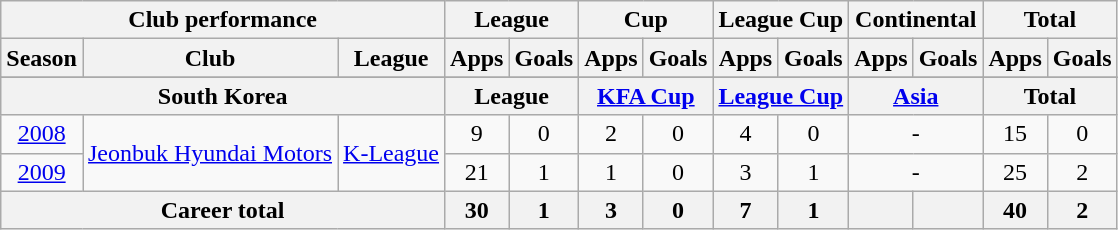<table class="wikitable" style="text-align:center">
<tr>
<th colspan=3>Club performance</th>
<th colspan=2>League</th>
<th colspan=2>Cup</th>
<th colspan=2>League Cup</th>
<th colspan=2>Continental</th>
<th colspan=2>Total</th>
</tr>
<tr>
<th>Season</th>
<th>Club</th>
<th>League</th>
<th>Apps</th>
<th>Goals</th>
<th>Apps</th>
<th>Goals</th>
<th>Apps</th>
<th>Goals</th>
<th>Apps</th>
<th>Goals</th>
<th>Apps</th>
<th>Goals</th>
</tr>
<tr>
</tr>
<tr>
<th colspan=3>South Korea</th>
<th colspan=2>League</th>
<th colspan=2><a href='#'>KFA Cup</a></th>
<th colspan=2><a href='#'>League Cup</a></th>
<th colspan=2><a href='#'>Asia</a></th>
<th colspan=2>Total</th>
</tr>
<tr>
<td><a href='#'>2008</a></td>
<td rowspan=2><a href='#'>Jeonbuk Hyundai Motors</a></td>
<td rowspan=2><a href='#'>K-League</a></td>
<td>9</td>
<td>0</td>
<td>2</td>
<td>0</td>
<td>4</td>
<td>0</td>
<td colspan="2">-</td>
<td>15</td>
<td>0</td>
</tr>
<tr>
<td><a href='#'>2009</a></td>
<td>21</td>
<td>1</td>
<td>1</td>
<td>0</td>
<td>3</td>
<td>1</td>
<td colspan="2">-</td>
<td>25</td>
<td>2</td>
</tr>
<tr>
<th colspan=3>Career total</th>
<th>30</th>
<th>1</th>
<th>3</th>
<th>0</th>
<th>7</th>
<th>1</th>
<th></th>
<th></th>
<th>40</th>
<th>2</th>
</tr>
</table>
